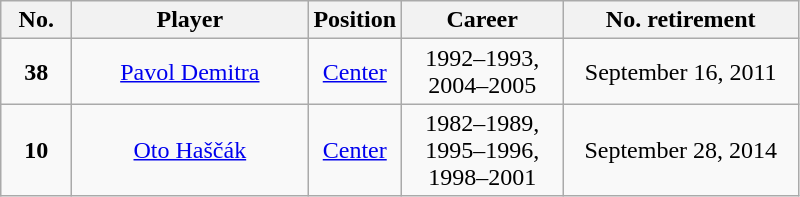<table class="wikitable sortable" style="text-align:center">
<tr>
<th style="width:40px;">No.</th>
<th style="width:150px;">Player</th>
<th style="width:40px;">Position</th>
<th style="width:100px;">Career</th>
<th style="width:150px;">No. retirement</th>
</tr>
<tr>
<td><strong>38</strong></td>
<td><a href='#'>Pavol Demitra</a></td>
<td><a href='#'>Center</a></td>
<td>1992–1993, 2004–2005</td>
<td>September 16, 2011</td>
</tr>
<tr>
<td><strong>10</strong></td>
<td><a href='#'>Oto Haščák</a></td>
<td><a href='#'>Center</a></td>
<td>1982–1989, 1995–1996, 1998–2001</td>
<td>September 28, 2014</td>
</tr>
</table>
